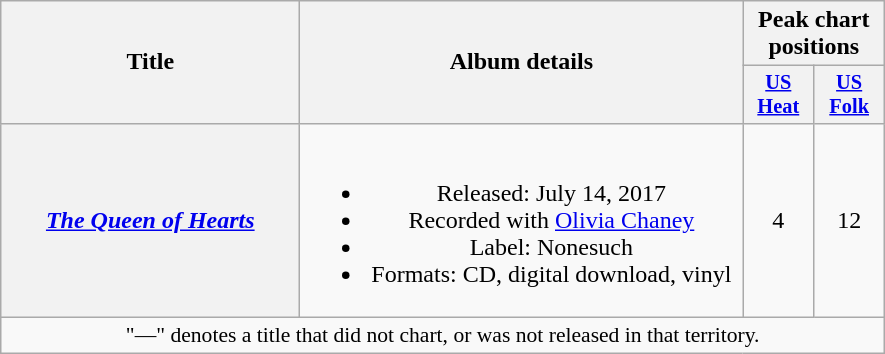<table class="wikitable plainrowheaders" style="text-align:center;">
<tr>
<th scope="col" rowspan="2" style="width:12em;">Title</th>
<th scope="col" rowspan="2" style="width:18em;">Album details</th>
<th scope="col" colspan="2">Peak chart positions</th>
</tr>
<tr>
<th style="width:3em;font-size:85%"><a href='#'>US<br>Heat</a><br></th>
<th style="width:3em;font-size:85%"><a href='#'>US<br>Folk</a><br></th>
</tr>
<tr>
<th scope="row"><em><a href='#'>The Queen of Hearts</a></em><br></th>
<td><br><ul><li>Released: July 14, 2017</li><li>Recorded with <a href='#'>Olivia Chaney</a></li><li>Label: Nonesuch</li><li>Formats: CD, digital download, vinyl</li></ul></td>
<td>4</td>
<td>12</td>
</tr>
<tr>
<td colspan="19" style="font-size:90%">"—" denotes a title that did not chart, or was not released in that territory.</td>
</tr>
</table>
